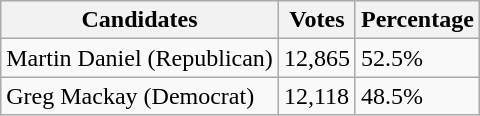<table class="wikitable">
<tr>
<th>Candidates</th>
<th>Votes</th>
<th>Percentage</th>
</tr>
<tr>
<td>Martin Daniel (Republican)</td>
<td>12,865</td>
<td>52.5%</td>
</tr>
<tr>
<td>Greg Mackay (Democrat)</td>
<td>12,118</td>
<td>48.5%</td>
</tr>
</table>
